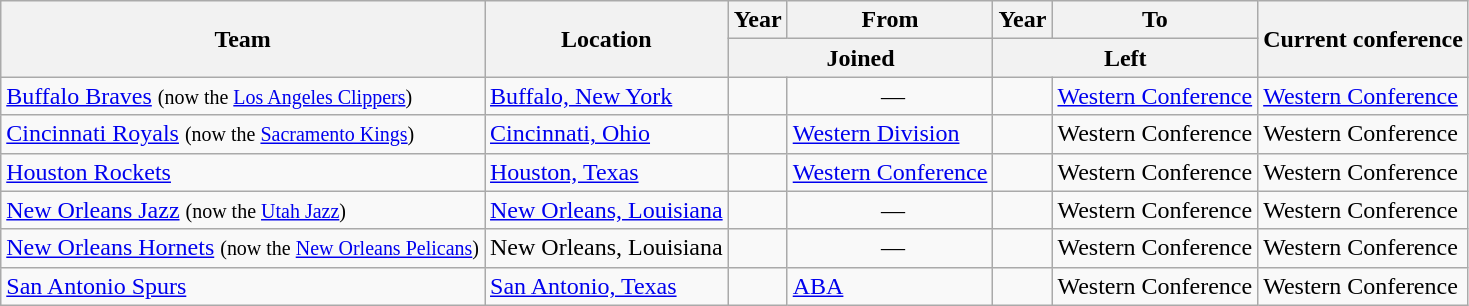<table class="wikitable sortable">
<tr>
<th rowspan="2">Team</th>
<th rowspan="2">Location</th>
<th>Year</th>
<th>From</th>
<th>Year</th>
<th>To</th>
<th rowspan="2">Current conference</th>
</tr>
<tr class="unsortable">
<th colspan="2">Joined</th>
<th colspan="2">Left</th>
</tr>
<tr>
<td><a href='#'>Buffalo Braves</a> <small>(now the <a href='#'>Los Angeles Clippers</a>)</small></td>
<td><a href='#'>Buffalo, New York</a></td>
<td></td>
<td align="center"> —</td>
<td></td>
<td><a href='#'>Western Conference</a></td>
<td><a href='#'>Western Conference</a></td>
</tr>
<tr>
<td><a href='#'>Cincinnati Royals</a> <small>(now the <a href='#'>Sacramento Kings</a>)</small></td>
<td><a href='#'>Cincinnati, Ohio</a></td>
<td></td>
<td><a href='#'>Western Division</a></td>
<td></td>
<td>Western Conference</td>
<td>Western Conference</td>
</tr>
<tr>
<td><a href='#'>Houston Rockets</a></td>
<td><a href='#'>Houston, Texas</a></td>
<td></td>
<td><a href='#'>Western Conference</a></td>
<td></td>
<td>Western Conference</td>
<td>Western Conference</td>
</tr>
<tr>
<td><a href='#'>New Orleans Jazz</a> <small>(now the <a href='#'>Utah Jazz</a>)</small></td>
<td><a href='#'>New Orleans, Louisiana</a></td>
<td></td>
<td align="center"> —</td>
<td></td>
<td>Western Conference</td>
<td>Western Conference</td>
</tr>
<tr>
<td><a href='#'>New Orleans Hornets</a> <small>(now the <a href='#'>New Orleans Pelicans</a>)</small></td>
<td>New Orleans, Louisiana</td>
<td></td>
<td align="center"> —</td>
<td></td>
<td>Western Conference</td>
<td>Western Conference</td>
</tr>
<tr>
<td><a href='#'>San Antonio Spurs</a></td>
<td><a href='#'>San Antonio, Texas</a></td>
<td></td>
<td><a href='#'>ABA</a></td>
<td></td>
<td>Western Conference</td>
<td>Western Conference</td>
</tr>
</table>
